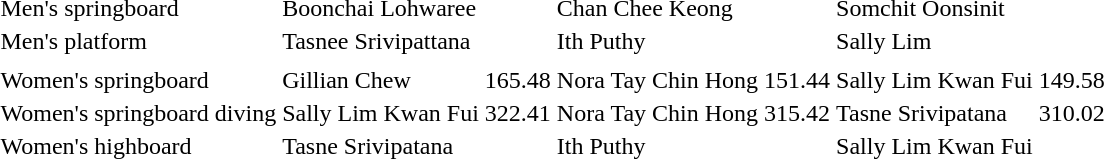<table>
<tr>
<td>Men's springboard</td>
<td> Boonchai Lohwaree</td>
<td></td>
<td> Chan Chee Keong</td>
<td></td>
<td> Somchit Oonsinit</td>
<td></td>
</tr>
<tr>
<td>Men's platform</td>
<td> Tasnee Srivipattana</td>
<td></td>
<td> Ith Puthy</td>
<td></td>
<td> Sally Lim</td>
<td></td>
</tr>
<tr>
<td></td>
<td></td>
<td></td>
</tr>
<tr>
<td>Women's springboard</td>
<td> Gillian Chew</td>
<td>165.48</td>
<td> Nora Tay Chin Hong</td>
<td>151.44</td>
<td> Sally Lim Kwan Fui</td>
<td>149.58</td>
</tr>
<tr>
<td>Women's springboard diving</td>
<td> Sally Lim Kwan Fui</td>
<td>322.41</td>
<td> Nora Tay Chin Hong</td>
<td>315.42</td>
<td> Tasne Srivipatana</td>
<td>310.02</td>
</tr>
<tr>
<td>Women's highboard</td>
<td> Tasne Srivipatana</td>
<td></td>
<td> Ith Puthy</td>
<td></td>
<td> Sally Lim Kwan Fui</td>
<td></td>
</tr>
</table>
